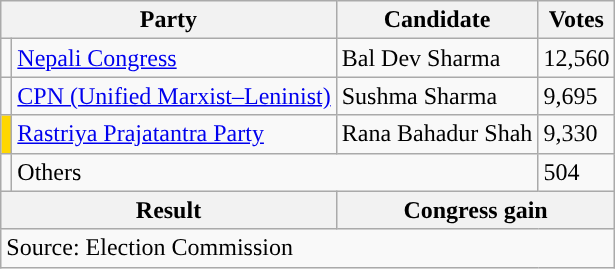<table class="wikitable">
<tr>
<th colspan="2">Party</th>
<th>Candidate</th>
<th>Votes</th>
</tr>
<tr>
<td style="background-color:"></td>
<td><a href='#'>Nepali Congress</a></td>
<td>Bal Dev Sharma</td>
<td>12,560</td>
</tr>
<tr>
<td style="background-color:"></td>
<td><a href='#'>CPN (Unified Marxist–Leninist)</a></td>
<td>Sushma Sharma</td>
<td>9,695</td>
</tr>
<tr>
<td style="background-color:gold"></td>
<td><a href='#'>Rastriya Prajatantra Party</a></td>
<td>Rana Bahadur Shah</td>
<td>9,330</td>
</tr>
<tr>
<td></td>
<td colspan="2">Others</td>
<td>504</td>
</tr>
<tr>
<th colspan="2">Result</th>
<th colspan="2">Congress gain</th>
</tr>
<tr>
<td colspan="4">Source: Election Commission</td>
</tr>
</table>
